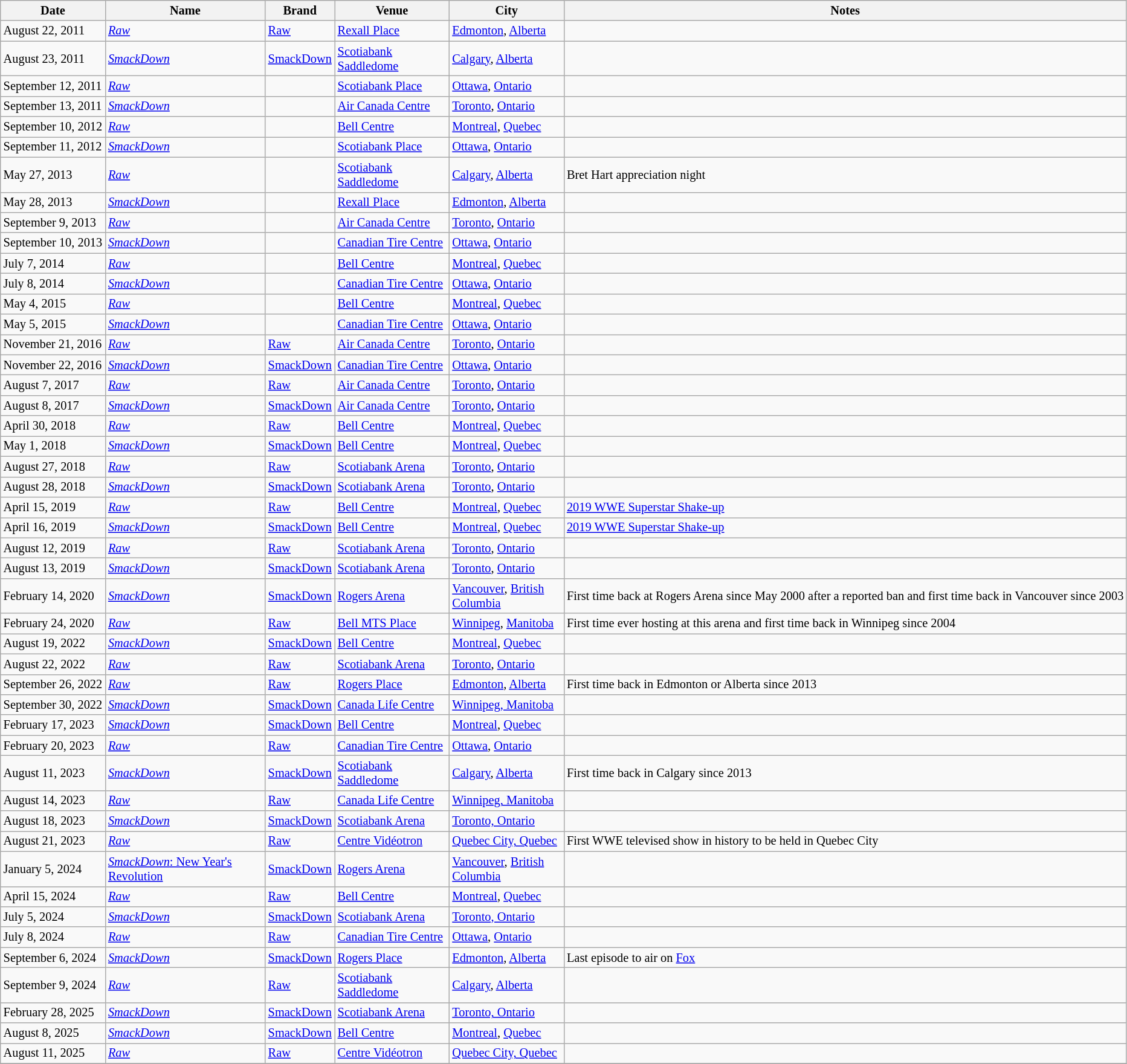<table class="wikitable" style="font-size:85%;">
<tr>
<th>Date</th>
<th width="170">Name</th>
<th>Brand</th>
<th width="120">Venue</th>
<th width="120">City</th>
<th>Notes</th>
</tr>
<tr>
<td>August 22, 2011</td>
<td><a href='#'><em>Raw</em></a></td>
<td><a href='#'>Raw</a></td>
<td><a href='#'>Rexall Place</a></td>
<td><a href='#'>Edmonton</a>, <a href='#'>Alberta</a></td>
<td></td>
</tr>
<tr>
<td>August 23, 2011<br></td>
<td><a href='#'><em>SmackDown</em></a></td>
<td><a href='#'>SmackDown</a></td>
<td><a href='#'>Scotiabank Saddledome</a></td>
<td><a href='#'>Calgary</a>, <a href='#'>Alberta</a></td>
<td></td>
</tr>
<tr>
<td>September 12, 2011</td>
<td><a href='#'><em>Raw</em></a></td>
<td></td>
<td><a href='#'>Scotiabank Place</a></td>
<td><a href='#'>Ottawa</a>, <a href='#'>Ontario</a></td>
<td></td>
</tr>
<tr>
<td>September 13, 2011<br></td>
<td><a href='#'><em>SmackDown</em></a></td>
<td></td>
<td><a href='#'>Air Canada Centre</a></td>
<td><a href='#'>Toronto</a>, <a href='#'>Ontario</a></td>
<td></td>
</tr>
<tr>
<td>September 10, 2012</td>
<td><a href='#'><em>Raw</em></a></td>
<td></td>
<td><a href='#'>Bell Centre</a></td>
<td><a href='#'>Montreal</a>, <a href='#'>Quebec</a></td>
<td></td>
</tr>
<tr>
<td>September 11, 2012<br></td>
<td><a href='#'><em>SmackDown</em></a></td>
<td></td>
<td><a href='#'>Scotiabank Place</a></td>
<td><a href='#'>Ottawa</a>, <a href='#'>Ontario</a></td>
<td></td>
</tr>
<tr>
<td>May 27, 2013</td>
<td><a href='#'><em>Raw</em></a></td>
<td></td>
<td><a href='#'>Scotiabank Saddledome</a></td>
<td><a href='#'>Calgary</a>, <a href='#'>Alberta</a></td>
<td>Bret Hart appreciation night</td>
</tr>
<tr>
<td>May 28, 2013<br></td>
<td><a href='#'><em>SmackDown</em></a></td>
<td></td>
<td><a href='#'>Rexall Place</a></td>
<td><a href='#'>Edmonton</a>, <a href='#'>Alberta</a></td>
<td></td>
</tr>
<tr>
<td>September 9, 2013</td>
<td><a href='#'><em>Raw</em></a></td>
<td></td>
<td><a href='#'>Air Canada Centre</a></td>
<td><a href='#'>Toronto</a>, <a href='#'>Ontario</a></td>
<td></td>
</tr>
<tr>
<td>September 10, 2013<br></td>
<td><a href='#'><em>SmackDown</em></a></td>
<td></td>
<td><a href='#'>Canadian Tire Centre</a></td>
<td><a href='#'>Ottawa</a>, <a href='#'>Ontario</a></td>
<td></td>
</tr>
<tr>
<td>July 7, 2014</td>
<td><a href='#'><em>Raw</em></a></td>
<td></td>
<td><a href='#'>Bell Centre</a></td>
<td><a href='#'>Montreal</a>, <a href='#'>Quebec</a></td>
<td></td>
</tr>
<tr>
<td>July 8, 2014<br></td>
<td><a href='#'><em>SmackDown</em></a></td>
<td></td>
<td><a href='#'>Canadian Tire Centre</a></td>
<td><a href='#'>Ottawa</a>, <a href='#'>Ontario</a></td>
<td></td>
</tr>
<tr>
<td>May 4, 2015</td>
<td><a href='#'><em>Raw</em></a></td>
<td></td>
<td><a href='#'>Bell Centre</a></td>
<td><a href='#'>Montreal</a>, <a href='#'>Quebec</a></td>
<td></td>
</tr>
<tr>
<td>May 5, 2015<br></td>
<td><a href='#'><em>SmackDown</em></a></td>
<td></td>
<td><a href='#'>Canadian Tire Centre</a></td>
<td><a href='#'>Ottawa</a>, <a href='#'>Ontario</a></td>
<td></td>
</tr>
<tr>
<td>November 21, 2016</td>
<td><a href='#'><em>Raw</em></a></td>
<td><a href='#'>Raw</a></td>
<td><a href='#'>Air Canada Centre</a></td>
<td><a href='#'>Toronto</a>, <a href='#'>Ontario</a></td>
<td></td>
</tr>
<tr>
<td>November 22, 2016</td>
<td><a href='#'><em>SmackDown</em></a></td>
<td><a href='#'>SmackDown</a></td>
<td><a href='#'>Canadian Tire Centre</a></td>
<td><a href='#'>Ottawa</a>, <a href='#'>Ontario</a></td>
<td></td>
</tr>
<tr>
<td>August 7, 2017</td>
<td><a href='#'><em>Raw</em></a></td>
<td><a href='#'>Raw</a></td>
<td><a href='#'>Air Canada Centre</a></td>
<td><a href='#'>Toronto</a>, <a href='#'>Ontario</a></td>
<td></td>
</tr>
<tr>
<td>August 8, 2017</td>
<td><a href='#'><em>SmackDown</em></a></td>
<td><a href='#'>SmackDown</a></td>
<td><a href='#'>Air Canada Centre</a></td>
<td><a href='#'>Toronto</a>, <a href='#'>Ontario</a></td>
<td></td>
</tr>
<tr>
<td>April 30, 2018</td>
<td><a href='#'><em>Raw</em></a></td>
<td><a href='#'>Raw</a></td>
<td><a href='#'>Bell Centre</a></td>
<td><a href='#'>Montreal</a>, <a href='#'>Quebec</a></td>
<td></td>
</tr>
<tr>
<td>May 1, 2018</td>
<td><a href='#'><em>SmackDown</em></a></td>
<td><a href='#'>SmackDown</a></td>
<td><a href='#'>Bell Centre</a></td>
<td><a href='#'>Montreal</a>, <a href='#'>Quebec</a></td>
<td></td>
</tr>
<tr>
<td>August 27, 2018</td>
<td><a href='#'><em>Raw</em></a></td>
<td><a href='#'>Raw</a></td>
<td><a href='#'>Scotiabank Arena</a></td>
<td><a href='#'>Toronto</a>, <a href='#'>Ontario</a></td>
<td></td>
</tr>
<tr>
<td>August 28, 2018</td>
<td><a href='#'><em>SmackDown</em></a></td>
<td><a href='#'>SmackDown</a></td>
<td><a href='#'>Scotiabank Arena</a></td>
<td><a href='#'>Toronto</a>, <a href='#'>Ontario</a></td>
<td></td>
</tr>
<tr>
<td>April 15, 2019</td>
<td><a href='#'><em>Raw</em></a></td>
<td><a href='#'>Raw</a></td>
<td><a href='#'>Bell Centre</a></td>
<td><a href='#'>Montreal</a>, <a href='#'>Quebec</a></td>
<td><a href='#'>2019 WWE Superstar Shake-up</a></td>
</tr>
<tr>
<td>April 16, 2019</td>
<td><a href='#'><em>SmackDown</em></a></td>
<td><a href='#'>SmackDown</a></td>
<td><a href='#'>Bell Centre</a></td>
<td><a href='#'>Montreal</a>, <a href='#'>Quebec</a></td>
<td><a href='#'>2019 WWE Superstar Shake-up</a></td>
</tr>
<tr>
<td>August 12, 2019</td>
<td><a href='#'><em>Raw</em></a></td>
<td><a href='#'>Raw</a></td>
<td><a href='#'>Scotiabank Arena</a></td>
<td><a href='#'>Toronto</a>, <a href='#'>Ontario</a></td>
<td></td>
</tr>
<tr>
<td>August 13, 2019</td>
<td><a href='#'><em>SmackDown</em></a></td>
<td><a href='#'>SmackDown</a></td>
<td><a href='#'>Scotiabank Arena</a></td>
<td><a href='#'>Toronto</a>, <a href='#'>Ontario</a></td>
<td></td>
</tr>
<tr>
<td>February 14, 2020</td>
<td><a href='#'><em>SmackDown</em></a></td>
<td><a href='#'>SmackDown</a></td>
<td><a href='#'>Rogers Arena</a></td>
<td><a href='#'>Vancouver</a>, <a href='#'>British Columbia</a></td>
<td>First time back at Rogers Arena since May 2000 after a reported ban and first time back in Vancouver since 2003</td>
</tr>
<tr>
<td>February 24, 2020</td>
<td><a href='#'><em>Raw</em></a></td>
<td><a href='#'>Raw</a></td>
<td><a href='#'>Bell MTS Place</a></td>
<td><a href='#'>Winnipeg</a>, <a href='#'>Manitoba</a></td>
<td>First time ever hosting at this arena and first time back in Winnipeg since 2004</td>
</tr>
<tr>
<td>August 19, 2022</td>
<td><a href='#'><em>SmackDown</em></a></td>
<td><a href='#'>SmackDown</a></td>
<td><a href='#'>Bell Centre</a></td>
<td><a href='#'>Montreal</a>, <a href='#'>Quebec</a></td>
<td></td>
</tr>
<tr>
<td>August 22, 2022</td>
<td><a href='#'><em>Raw</em></a></td>
<td><a href='#'>Raw</a></td>
<td><a href='#'>Scotiabank Arena</a></td>
<td><a href='#'>Toronto</a>, <a href='#'>Ontario</a></td>
<td></td>
</tr>
<tr>
<td>September 26, 2022</td>
<td><a href='#'><em>Raw</em></a></td>
<td><a href='#'>Raw</a></td>
<td><a href='#'>Rogers Place</a></td>
<td><a href='#'>Edmonton</a>, <a href='#'>Alberta</a></td>
<td>First time back in Edmonton or Alberta since 2013</td>
</tr>
<tr>
<td>September 30, 2022</td>
<td><a href='#'><em>SmackDown</em></a></td>
<td><a href='#'>SmackDown</a></td>
<td><a href='#'>Canada Life Centre</a></td>
<td><a href='#'>Winnipeg, Manitoba</a></td>
<td></td>
</tr>
<tr>
<td>February 17, 2023</td>
<td><a href='#'><em>SmackDown</em></a></td>
<td><a href='#'>SmackDown</a></td>
<td><a href='#'>Bell Centre</a></td>
<td><a href='#'>Montreal</a>, <a href='#'>Quebec</a></td>
<td></td>
</tr>
<tr>
<td>February 20, 2023</td>
<td><a href='#'><em>Raw</em></a></td>
<td><a href='#'>Raw</a></td>
<td><a href='#'>Canadian Tire Centre</a></td>
<td><a href='#'>Ottawa</a>, <a href='#'>Ontario</a></td>
<td></td>
</tr>
<tr>
<td>August 11, 2023</td>
<td><a href='#'><em>SmackDown</em></a></td>
<td><a href='#'>SmackDown</a></td>
<td><a href='#'>Scotiabank Saddledome</a></td>
<td><a href='#'>Calgary</a>, <a href='#'>Alberta</a></td>
<td>First time back in Calgary since 2013</td>
</tr>
<tr>
<td>August 14, 2023</td>
<td><a href='#'><em>Raw</em></a></td>
<td><a href='#'>Raw</a></td>
<td><a href='#'>Canada Life Centre</a></td>
<td><a href='#'>Winnipeg, Manitoba</a></td>
<td></td>
</tr>
<tr>
<td>August 18, 2023</td>
<td><a href='#'><em>SmackDown</em></a></td>
<td><a href='#'>SmackDown</a></td>
<td><a href='#'>Scotiabank Arena</a></td>
<td><a href='#'>Toronto, Ontario</a></td>
<td></td>
</tr>
<tr>
<td>August 21, 2023</td>
<td><a href='#'><em>Raw</em></a></td>
<td><a href='#'>Raw</a></td>
<td><a href='#'>Centre Vidéotron</a></td>
<td><a href='#'>Quebec City, Quebec</a></td>
<td>First WWE televised show in history to be held in Quebec City</td>
</tr>
<tr>
<td>January 5, 2024</td>
<td><a href='#'><em>SmackDown</em>: New Year's Revolution</a></td>
<td><a href='#'>SmackDown</a></td>
<td><a href='#'>Rogers Arena</a></td>
<td><a href='#'>Vancouver</a>, <a href='#'>British Columbia</a></td>
<td></td>
</tr>
<tr>
<td>April 15, 2024</td>
<td><a href='#'><em>Raw</em></a></td>
<td><a href='#'>Raw</a></td>
<td><a href='#'>Bell Centre</a></td>
<td><a href='#'>Montreal</a>, <a href='#'>Quebec</a></td>
<td></td>
</tr>
<tr>
<td>July 5, 2024</td>
<td><a href='#'><em>SmackDown</em></a></td>
<td><a href='#'>SmackDown</a></td>
<td><a href='#'>Scotiabank Arena</a></td>
<td><a href='#'>Toronto, Ontario</a></td>
<td></td>
</tr>
<tr>
<td>July 8, 2024</td>
<td><a href='#'><em>Raw</em></a></td>
<td><a href='#'>Raw</a></td>
<td><a href='#'>Canadian Tire Centre</a></td>
<td><a href='#'>Ottawa</a>, <a href='#'>Ontario</a></td>
<td></td>
</tr>
<tr>
<td>September 6, 2024</td>
<td><a href='#'><em>SmackDown</em></a></td>
<td><a href='#'>SmackDown</a></td>
<td><a href='#'>Rogers Place</a></td>
<td><a href='#'>Edmonton</a>, <a href='#'>Alberta</a></td>
<td>Last episode to air on <a href='#'>Fox</a></td>
</tr>
<tr>
<td>September 9, 2024</td>
<td><a href='#'><em>Raw</em></a></td>
<td><a href='#'>Raw</a></td>
<td><a href='#'>Scotiabank Saddledome</a></td>
<td><a href='#'>Calgary</a>, <a href='#'>Alberta</a></td>
<td></td>
</tr>
<tr>
<td>February 28, 2025</td>
<td><a href='#'><em>SmackDown</em></a></td>
<td><a href='#'>SmackDown</a></td>
<td><a href='#'>Scotiabank Arena</a></td>
<td><a href='#'>Toronto, Ontario</a></td>
<td></td>
</tr>
<tr>
<td>August 8, 2025</td>
<td><a href='#'><em>SmackDown</em></a></td>
<td><a href='#'>SmackDown</a></td>
<td><a href='#'>Bell Centre</a></td>
<td><a href='#'>Montreal</a>, <a href='#'>Quebec</a></td>
<td></td>
</tr>
<tr>
<td>August 11, 2025</td>
<td><a href='#'><em>Raw</em></a></td>
<td><a href='#'>Raw</a></td>
<td><a href='#'>Centre Vidéotron</a></td>
<td><a href='#'>Quebec City, Quebec</a></td>
<td></td>
</tr>
<tr>
</tr>
</table>
